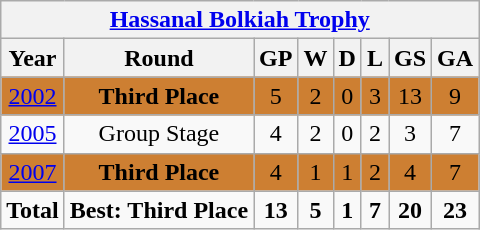<table class="wikitable" style="text-align: center;font-size:100%;">
<tr>
<th colspan=8> <a href='#'>Hassanal Bolkiah Trophy</a></th>
</tr>
<tr>
<th>Year</th>
<th>Round</th>
<th>GP</th>
<th>W</th>
<th>D</th>
<th>L</th>
<th>GS</th>
<th>GA</th>
</tr>
<tr style="background:#CD7F32;">
<td><a href='#'>2002</a></td>
<td><strong>Third Place</strong></td>
<td>5</td>
<td>2</td>
<td>0</td>
<td>3</td>
<td>13</td>
<td>9</td>
</tr>
<tr>
<td><a href='#'>2005</a></td>
<td>Group Stage</td>
<td>4</td>
<td>2</td>
<td>0</td>
<td>2</td>
<td>3</td>
<td>7</td>
</tr>
<tr style="background:#CD7F32;">
<td><a href='#'>2007</a></td>
<td><strong>Third Place</strong></td>
<td>4</td>
<td>1</td>
<td>1</td>
<td>2</td>
<td>4</td>
<td>7</td>
</tr>
<tr>
<td><strong>Total</strong></td>
<td><strong>Best: Third Place</strong></td>
<td><strong>13</strong></td>
<td><strong>5</strong></td>
<td><strong>1</strong></td>
<td><strong>7</strong></td>
<td><strong>20</strong></td>
<td><strong>23</strong></td>
</tr>
</table>
